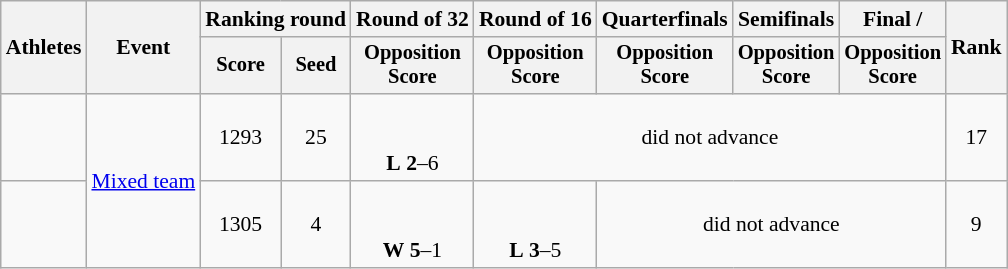<table class="wikitable" style="font-size:90%;">
<tr>
<th rowspan="2">Athletes</th>
<th rowspan="2">Event</th>
<th colspan="2">Ranking round</th>
<th>Round of 32</th>
<th>Round of 16</th>
<th>Quarterfinals</th>
<th>Semifinals</th>
<th>Final / </th>
<th rowspan=2>Rank</th>
</tr>
<tr style="font-size:95%">
<th>Score</th>
<th>Seed</th>
<th>Opposition<br>Score</th>
<th>Opposition<br>Score</th>
<th>Opposition<br>Score</th>
<th>Opposition<br>Score</th>
<th>Opposition<br>Score</th>
</tr>
<tr align=center>
<td align=left><br></td>
<td rowspan=2><a href='#'>Mixed team</a></td>
<td>1293</td>
<td>25</td>
<td><br><br><strong>L</strong> <strong>2</strong>–6</td>
<td colspan=4>did not advance</td>
<td>17</td>
</tr>
<tr align=center>
<td align=left><br></td>
<td>1305</td>
<td>4</td>
<td><br><br><strong>W</strong> <strong>5</strong>–1</td>
<td><br><br><strong>L</strong> <strong>3</strong>–5</td>
<td colspan=3>did not advance</td>
<td>9</td>
</tr>
</table>
